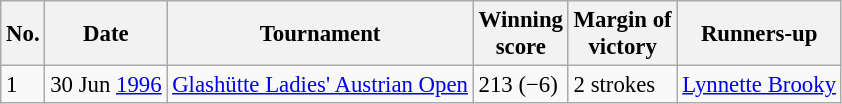<table class="wikitable" style="font-size:95%;">
<tr>
<th>No.</th>
<th>Date</th>
<th>Tournament</th>
<th>Winning<br>score</th>
<th>Margin of<br> victory</th>
<th>Runners-up</th>
</tr>
<tr>
<td>1</td>
<td>30 Jun <a href='#'>1996</a></td>
<td><a href='#'>Glashütte Ladies' Austrian Open</a></td>
<td>213 (−6)</td>
<td>2 strokes</td>
<td> <a href='#'>Lynnette Brooky</a></td>
</tr>
</table>
